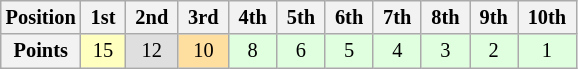<table class="wikitable" style="font-size:85%; text-align:center">
<tr>
<th>Position</th>
<th> 1st </th>
<th> 2nd </th>
<th> 3rd </th>
<th> 4th </th>
<th> 5th </th>
<th> 6th </th>
<th> 7th </th>
<th> 8th </th>
<th> 9th </th>
<th> 10th </th>
</tr>
<tr>
<th>Points</th>
<td style="background:#ffffbf;">15</td>
<td style="background:#dfdfdf;">12</td>
<td style="background:#ffdf9f;">10</td>
<td style="background:#dfffdf;">8</td>
<td style="background:#dfffdf;">6</td>
<td style="background:#dfffdf;">5</td>
<td style="background:#dfffdf;">4</td>
<td style="background:#dfffdf;">3</td>
<td style="background:#dfffdf;">2</td>
<td style="background:#dfffdf;">1</td>
</tr>
</table>
